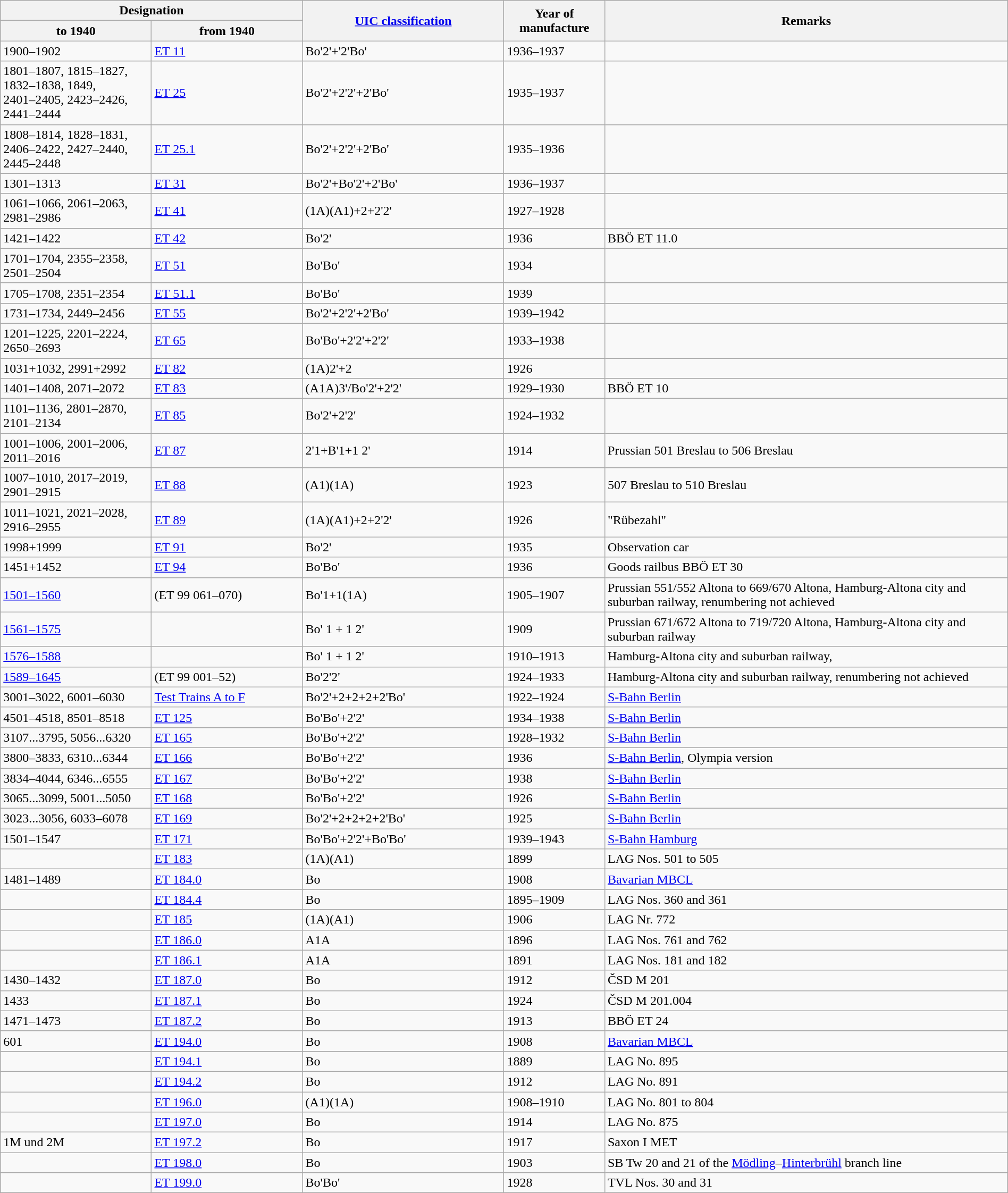<table class="wikitable" width="100%">
<tr class="hintergrundfarbe6">
<th colspan="2" align="center" width="30%">Designation</th>
<th rowspan="2" valign="center" width="20%"><a href='#'>UIC classification</a></th>
<th rowspan="2" valign="center" width="10%">Year of manufacture</th>
<th rowspan="2" valign="center" width="40%">Remarks</th>
</tr>
<tr class="hintergrundfarbe6">
<th width="15%">to 1940</th>
<th width="15%">from 1940</th>
</tr>
<tr>
<td>1900–1902</td>
<td><a href='#'>ET 11</a></td>
<td>Bo'2'+'2'Bo'</td>
<td>1936–1937</td>
<td></td>
</tr>
<tr>
<td>1801–1807, 1815–1827,<br>1832–1838, 1849,<br>2401–2405, 2423–2426,<br>2441–2444</td>
<td><a href='#'>ET 25</a></td>
<td>Bo'2'+2'2'+2'Bo'</td>
<td>1935–1937</td>
<td></td>
</tr>
<tr>
<td>1808–1814, 1828–1831,<br>2406–2422, 2427–2440,<br>2445–2448</td>
<td><a href='#'>ET 25.1</a></td>
<td>Bo'2'+2'2'+2'Bo'</td>
<td>1935–1936</td>
<td></td>
</tr>
<tr>
<td>1301–1313</td>
<td><a href='#'>ET 31</a></td>
<td>Bo'2'+Bo'2'+2'Bo'</td>
<td>1936–1937</td>
<td></td>
</tr>
<tr>
<td>1061–1066, 2061–2063,<br>2981–2986</td>
<td><a href='#'>ET 41</a></td>
<td>(1A)(A1)+2+2'2'</td>
<td>1927–1928</td>
<td></td>
</tr>
<tr>
<td>1421–1422</td>
<td><a href='#'>ET 42</a></td>
<td>Bo'2'</td>
<td>1936</td>
<td>BBÖ ET 11.0</td>
</tr>
<tr>
<td>1701–1704, 2355–2358, 2501–2504</td>
<td><a href='#'>ET 51</a></td>
<td>Bo'Bo'</td>
<td>1934</td>
<td></td>
</tr>
<tr>
<td>1705–1708, 2351–2354</td>
<td><a href='#'>ET 51.1</a></td>
<td>Bo'Bo'</td>
<td>1939</td>
<td></td>
</tr>
<tr>
<td>1731–1734, 2449–2456</td>
<td><a href='#'>ET 55</a></td>
<td>Bo'2'+2'2'+2'Bo'</td>
<td>1939–1942</td>
<td></td>
</tr>
<tr>
<td>1201–1225, 2201–2224, 2650–2693</td>
<td><a href='#'>ET 65</a></td>
<td>Bo'Bo'+2'2'+2'2'</td>
<td>1933–1938</td>
<td></td>
</tr>
<tr>
<td>1031+1032, 2991+2992</td>
<td><a href='#'>ET 82</a></td>
<td>(1A)2'+2</td>
<td>1926</td>
<td></td>
</tr>
<tr>
<td>1401–1408, 2071–2072</td>
<td><a href='#'>ET 83</a></td>
<td>(A1A)3'/Bo'2'+2'2'</td>
<td>1929–1930</td>
<td>BBÖ ET 10</td>
</tr>
<tr>
<td>1101–1136, 2801–2870, 2101–2134</td>
<td><a href='#'>ET 85</a></td>
<td>Bo'2'+2'2'</td>
<td>1924–1932</td>
<td></td>
</tr>
<tr>
<td>1001–1006, 2001–2006, 2011–2016</td>
<td><a href='#'>ET 87</a></td>
<td>2'1+B'1+1 2'</td>
<td>1914</td>
<td>Prussian 501 Breslau to 506 Breslau</td>
</tr>
<tr>
<td>1007–1010, 2017–2019, 2901–2915</td>
<td><a href='#'>ET 88</a></td>
<td>(A1)(1A)</td>
<td>1923</td>
<td>507 Breslau to 510 Breslau</td>
</tr>
<tr>
<td>1011–1021, 2021–2028, 2916–2955</td>
<td><a href='#'>ET 89</a></td>
<td>(1A)(A1)+2+2'2'</td>
<td>1926</td>
<td>"Rübezahl"</td>
</tr>
<tr>
<td>1998+1999</td>
<td><a href='#'>ET 91</a></td>
<td>Bo'2'</td>
<td>1935</td>
<td>Observation car</td>
</tr>
<tr>
<td>1451+1452</td>
<td><a href='#'>ET 94</a></td>
<td>Bo'Bo'</td>
<td>1936</td>
<td>Goods railbus BBÖ ET 30</td>
</tr>
<tr>
<td><a href='#'>1501–1560</a></td>
<td>(ET 99 061–070)</td>
<td>Bo'1+1(1A)</td>
<td>1905–1907</td>
<td>Prussian 551/552 Altona to 669/670 Altona, Hamburg-Altona city and suburban railway, renumbering not achieved</td>
</tr>
<tr>
<td><a href='#'>1561–1575</a></td>
<td></td>
<td>Bo' 1 + 1 2'</td>
<td>1909</td>
<td>Prussian 671/672 Altona to 719/720 Altona, Hamburg-Altona city and suburban railway</td>
</tr>
<tr>
<td><a href='#'>1576–1588</a></td>
<td></td>
<td>Bo' 1 + 1 2'</td>
<td>1910–1913</td>
<td>Hamburg-Altona city and suburban railway,</td>
</tr>
<tr>
<td><a href='#'>1589–1645</a></td>
<td>(ET 99 001–52)</td>
<td>Bo'2'2'</td>
<td>1924–1933</td>
<td>Hamburg-Altona city and suburban railway, renumbering not achieved</td>
</tr>
<tr>
<td>3001–3022, 6001–6030</td>
<td><a href='#'>Test Trains A to F</a></td>
<td>Bo'2'+2+2+2+2'Bo'</td>
<td>1922–1924</td>
<td><a href='#'>S-Bahn Berlin</a></td>
</tr>
<tr>
<td>4501–4518, 8501–8518</td>
<td><a href='#'>ET 125</a></td>
<td>Bo'Bo'+2'2'</td>
<td>1934–1938</td>
<td><a href='#'>S-Bahn Berlin</a></td>
</tr>
<tr>
<td>3107...3795, 5056...6320</td>
<td><a href='#'>ET 165</a></td>
<td>Bo'Bo'+2'2'</td>
<td>1928–1932</td>
<td><a href='#'>S-Bahn Berlin</a></td>
</tr>
<tr>
<td>3800–3833, 6310...6344</td>
<td><a href='#'>ET 166</a></td>
<td>Bo'Bo'+2'2'</td>
<td>1936</td>
<td><a href='#'>S-Bahn Berlin</a>, Olympia version</td>
</tr>
<tr>
<td>3834–4044, 6346...6555</td>
<td><a href='#'>ET 167</a></td>
<td>Bo'Bo'+2'2'</td>
<td>1938</td>
<td><a href='#'>S-Bahn Berlin</a></td>
</tr>
<tr>
<td>3065...3099, 5001...5050</td>
<td><a href='#'>ET 168</a></td>
<td>Bo'Bo'+2'2'</td>
<td>1926</td>
<td><a href='#'>S-Bahn Berlin</a></td>
</tr>
<tr>
<td>3023...3056, 6033–6078</td>
<td><a href='#'>ET 169</a></td>
<td>Bo'2'+2+2+2+2'Bo'</td>
<td>1925</td>
<td><a href='#'>S-Bahn Berlin</a></td>
</tr>
<tr>
<td>1501–1547</td>
<td><a href='#'>ET 171</a></td>
<td>Bo'Bo'+2'2'+Bo'Bo'</td>
<td>1939–1943</td>
<td><a href='#'>S-Bahn Hamburg</a></td>
</tr>
<tr>
<td></td>
<td><a href='#'>ET 183</a></td>
<td>(1A)(A1)</td>
<td>1899</td>
<td>LAG Nos. 501 to 505</td>
</tr>
<tr>
<td>1481–1489</td>
<td><a href='#'>ET 184.0</a></td>
<td>Bo</td>
<td>1908</td>
<td><a href='#'>Bavarian MBCL</a></td>
</tr>
<tr>
<td></td>
<td><a href='#'>ET 184.4</a></td>
<td>Bo</td>
<td>1895–1909</td>
<td>LAG Nos. 360 and 361</td>
</tr>
<tr>
<td></td>
<td><a href='#'>ET 185</a></td>
<td>(1A)(A1)</td>
<td>1906</td>
<td>LAG Nr. 772</td>
</tr>
<tr>
<td></td>
<td><a href='#'>ET 186.0</a></td>
<td>A1A</td>
<td>1896</td>
<td>LAG Nos. 761 and 762</td>
</tr>
<tr>
<td></td>
<td><a href='#'>ET 186.1</a></td>
<td>A1A</td>
<td>1891</td>
<td>LAG Nos. 181 and 182</td>
</tr>
<tr>
<td>1430–1432</td>
<td><a href='#'>ET 187.0</a></td>
<td>Bo</td>
<td>1912</td>
<td>ČSD M 201</td>
</tr>
<tr>
<td>1433</td>
<td><a href='#'>ET 187.1</a></td>
<td>Bo</td>
<td>1924</td>
<td>ČSD M 201.004</td>
</tr>
<tr>
<td>1471–1473</td>
<td><a href='#'>ET 187.2</a></td>
<td>Bo</td>
<td>1913</td>
<td>BBÖ ET 24</td>
</tr>
<tr>
<td>601</td>
<td><a href='#'>ET 194.0</a></td>
<td>Bo</td>
<td>1908</td>
<td><a href='#'>Bavarian MBCL</a></td>
</tr>
<tr>
<td></td>
<td><a href='#'>ET 194.1</a></td>
<td>Bo</td>
<td>1889</td>
<td>LAG No. 895</td>
</tr>
<tr>
<td></td>
<td><a href='#'>ET 194.2</a></td>
<td>Bo</td>
<td>1912</td>
<td>LAG No. 891</td>
</tr>
<tr>
<td></td>
<td><a href='#'>ET 196.0</a></td>
<td>(A1)(1A)</td>
<td>1908–1910</td>
<td>LAG No. 801 to 804</td>
</tr>
<tr>
<td></td>
<td><a href='#'>ET 197.0</a></td>
<td>Bo</td>
<td>1914</td>
<td>LAG No. 875</td>
</tr>
<tr>
<td>1M und 2M</td>
<td><a href='#'>ET 197.2</a></td>
<td>Bo</td>
<td>1917</td>
<td>Saxon I MET</td>
</tr>
<tr>
<td></td>
<td><a href='#'>ET 198.0</a></td>
<td>Bo</td>
<td>1903</td>
<td>SB Tw 20 and 21 of the <a href='#'>Mödling</a>–<a href='#'>Hinterbrühl</a> branch line</td>
</tr>
<tr>
<td></td>
<td><a href='#'>ET 199.0</a></td>
<td>Bo'Bo'</td>
<td>1928</td>
<td>TVL Nos. 30 and 31</td>
</tr>
</table>
